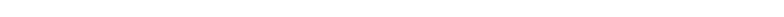<table style="width:66%; text-align:center;">
<tr style="color:white;">
<td style="background:"><strong>22</strong></td>
<td style="background:"><strong>8</strong></td>
<td style="background:"><strong>27</strong></td>
</tr>
</table>
